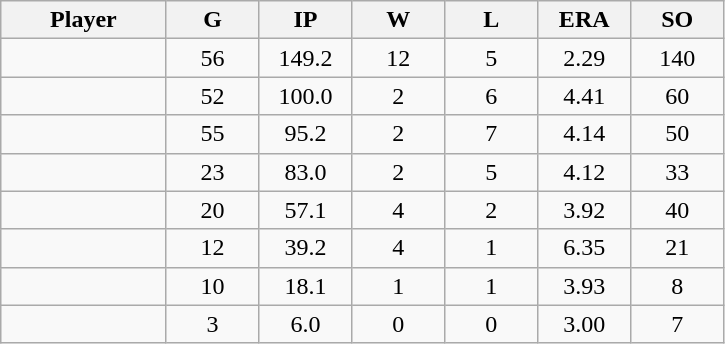<table class="wikitable sortable">
<tr>
<th bgcolor="#DDDDFF" width="16%">Player</th>
<th bgcolor="#DDDDFF" width="9%">G</th>
<th bgcolor="#DDDDFF" width="9%">IP</th>
<th bgcolor="#DDDDFF" width="9%">W</th>
<th bgcolor="#DDDDFF" width="9%">L</th>
<th bgcolor="#DDDDFF" width="9%">ERA</th>
<th bgcolor="#DDDDFF" width="9%">SO</th>
</tr>
<tr align="center">
<td></td>
<td>56</td>
<td>149.2</td>
<td>12</td>
<td>5</td>
<td>2.29</td>
<td>140</td>
</tr>
<tr align="center">
<td></td>
<td>52</td>
<td>100.0</td>
<td>2</td>
<td>6</td>
<td>4.41</td>
<td>60</td>
</tr>
<tr align="center">
<td></td>
<td>55</td>
<td>95.2</td>
<td>2</td>
<td>7</td>
<td>4.14</td>
<td>50</td>
</tr>
<tr align="center">
<td></td>
<td>23</td>
<td>83.0</td>
<td>2</td>
<td>5</td>
<td>4.12</td>
<td>33</td>
</tr>
<tr align="center">
<td></td>
<td>20</td>
<td>57.1</td>
<td>4</td>
<td>2</td>
<td>3.92</td>
<td>40</td>
</tr>
<tr align="center">
<td></td>
<td>12</td>
<td>39.2</td>
<td>4</td>
<td>1</td>
<td>6.35</td>
<td>21</td>
</tr>
<tr align="center">
<td></td>
<td>10</td>
<td>18.1</td>
<td>1</td>
<td>1</td>
<td>3.93</td>
<td>8</td>
</tr>
<tr align="center">
<td></td>
<td>3</td>
<td>6.0</td>
<td>0</td>
<td>0</td>
<td>3.00</td>
<td>7</td>
</tr>
</table>
